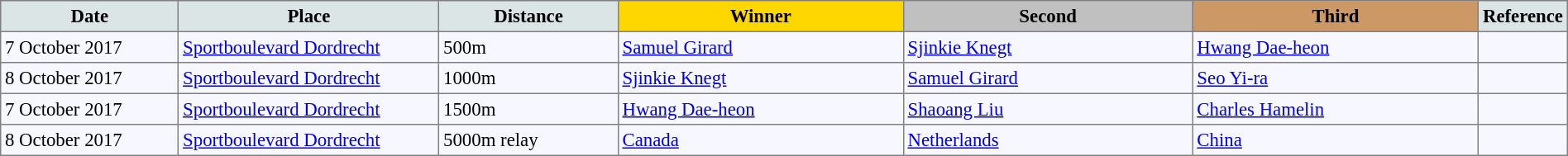<table bgcolor="#f7f8ff" cellpadding="3" cellspacing="0" border="1" style="font-size: 95%; border: gray solid 1px; border-collapse: collapse;">
<tr bgcolor="#CCCCCC">
<td align="center" bgcolor="#DCE5E5" width="150"><strong>Date</strong></td>
<td align="center" bgcolor="#DCE5E5" width="220"><strong>Place</strong></td>
<td align="center" bgcolor="#DCE5E5" width="150"><strong>Distance</strong></td>
<td align="center" bgcolor="gold" width="250"><strong>Winner</strong></td>
<td align="center" bgcolor="silver" width="250"><strong>Second</strong></td>
<td align="center" bgcolor="CC9966" width="250"><strong>Third</strong></td>
<td align="center" bgcolor="#DCE5E5" width="30"><strong>Reference</strong></td>
</tr>
<tr align="left">
<td>7 October 2017</td>
<td><a href='#'>Sportboulevard Dordrecht</a></td>
<td>500m</td>
<td> <a href='#'>Samuel Girard</a></td>
<td> <a href='#'>Sjinkie Knegt</a></td>
<td> <a href='#'>Hwang Dae-heon</a></td>
<td></td>
</tr>
<tr align="left">
<td>8 October 2017</td>
<td><a href='#'>Sportboulevard Dordrecht</a></td>
<td>1000m</td>
<td> <a href='#'>Sjinkie Knegt</a></td>
<td> <a href='#'>Samuel Girard</a></td>
<td> <a href='#'>Seo Yi-ra</a></td>
<td></td>
</tr>
<tr align="left">
<td>7 October 2017</td>
<td><a href='#'>Sportboulevard Dordrecht</a></td>
<td>1500m</td>
<td> <a href='#'>Hwang Dae-heon</a></td>
<td> <a href='#'>Shaoang Liu</a></td>
<td> <a href='#'>Charles Hamelin</a></td>
<td> </td>
</tr>
<tr align="left">
<td>8 October 2017</td>
<td><a href='#'>Sportboulevard Dordrecht</a></td>
<td>5000m relay</td>
<td> <a href='#'>Canada</a></td>
<td> <a href='#'>Netherlands</a></td>
<td> <a href='#'>China</a></td>
<td> </td>
</tr>
</table>
